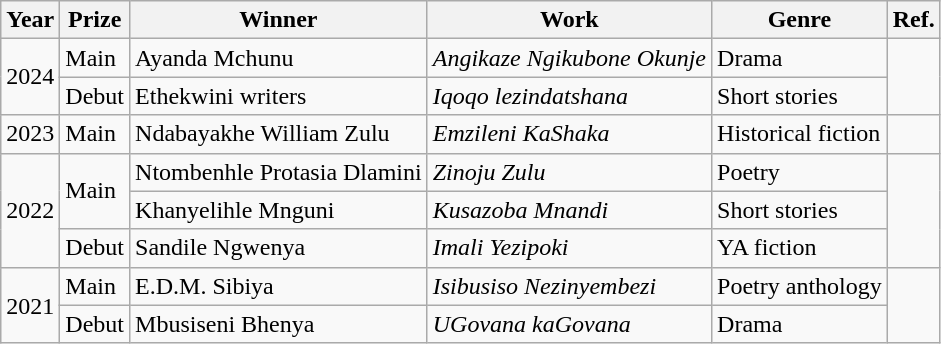<table class="wikitable sortable">
<tr>
<th>Year</th>
<th>Prize</th>
<th>Winner</th>
<th>Work</th>
<th>Genre</th>
<th>Ref.</th>
</tr>
<tr>
<td rowspan="2">2024</td>
<td>Main</td>
<td>Ayanda Mchunu</td>
<td><em>Angikaze Ngikubone Okunje</em></td>
<td>Drama</td>
<td rowspan="2"></td>
</tr>
<tr>
<td>Debut</td>
<td>Ethekwini writers</td>
<td><em>Iqoqo lezindatshana</em></td>
<td>Short stories</td>
</tr>
<tr>
<td rowspan="1">2023</td>
<td>Main</td>
<td>Ndabayakhe William Zulu</td>
<td><em>Emzileni KaShaka</em></td>
<td>Historical fiction</td>
<td></td>
</tr>
<tr>
<td rowspan="3">2022</td>
<td rowspan="2">Main</td>
<td>Ntombenhle Protasia Dlamini</td>
<td><em>Zinoju Zulu</em></td>
<td>Poetry</td>
<td rowspan="3"></td>
</tr>
<tr>
<td>Khanyelihle Mnguni</td>
<td><em>Kusazoba Mnandi</em></td>
<td>Short stories</td>
</tr>
<tr>
<td>Debut</td>
<td>Sandile Ngwenya</td>
<td><em>Imali Yezipoki</em></td>
<td>YA fiction</td>
</tr>
<tr>
<td rowspan="2">2021</td>
<td>Main</td>
<td>E.D.M. Sibiya</td>
<td><em>Isibusiso Nezinyembezi</em></td>
<td>Poetry anthology</td>
<td rowspan="2"></td>
</tr>
<tr>
<td>Debut</td>
<td>Mbusiseni Bhenya</td>
<td><em>UGovana kaGovana</em></td>
<td>Drama</td>
</tr>
</table>
